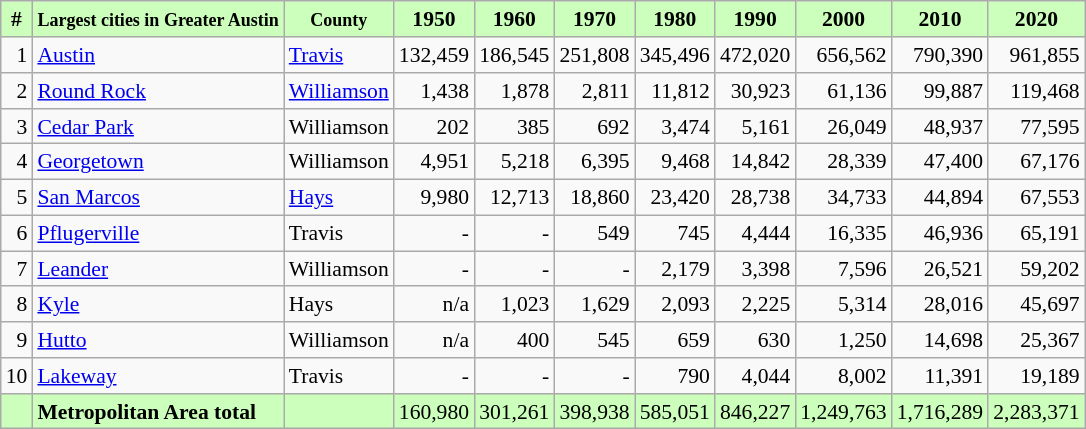<table class="wikitable" style="float: right; font-size:90%">
<tr>
<th style="background-color: #cfb;">#</th>
<th style="background-color: #cfb;"><small>Largest cities in Greater Austin</small></th>
<th style="background-color: #cfb;"><small>County</small></th>
<th style="background-color: #cfb;">1950</th>
<th style="background-color: #cfb;">1960</th>
<th style="background-color: #cfb;">1970</th>
<th style="background-color: #cfb;">1980</th>
<th style="background-color: #cfb;">1990</th>
<th style="background-color: #cfb;">2000</th>
<th style="background-color: #cfb;">2010</th>
<th style="background-color: #cfb;">2020</th>
</tr>
<tr --->
<td align="right">1</td>
<td align="left"><a href='#'>Austin</a></td>
<td align="left"><a href='#'>Travis</a></td>
<td align="right">132,459</td>
<td align="right">186,545</td>
<td align="right">251,808</td>
<td align="right">345,496</td>
<td align="right">472,020</td>
<td align="right">656,562</td>
<td align="right">790,390</td>
<td align="right">961,855</td>
</tr>
<tr ---->
<td align="right">2</td>
<td align="left"><a href='#'>Round Rock</a></td>
<td align="left"><a href='#'>Williamson</a></td>
<td align="right">1,438</td>
<td align="right">1,878</td>
<td align="right">2,811</td>
<td align="right">11,812</td>
<td align="right">30,923</td>
<td align="right">61,136</td>
<td align="right">99,887</td>
<td align="right">119,468</td>
</tr>
<tr ---->
<td align="right">3</td>
<td align="left"><a href='#'>Cedar Park</a></td>
<td align="left">Williamson</td>
<td align="right">202</td>
<td align="right">385</td>
<td align="right">692</td>
<td align="right">3,474</td>
<td align="right">5,161</td>
<td align="right">26,049</td>
<td align="right">48,937</td>
<td align="right">77,595</td>
</tr>
<tr --->
<td align="right">4</td>
<td align="left"><a href='#'>Georgetown</a></td>
<td align="left">Williamson</td>
<td align="right">4,951</td>
<td align="right">5,218</td>
<td align="right">6,395</td>
<td align="right">9,468</td>
<td align="right">14,842</td>
<td align="right">28,339</td>
<td align="right">47,400</td>
<td align="right">67,176</td>
</tr>
<tr --->
<td align="right">5</td>
<td align="left"><a href='#'>San Marcos</a></td>
<td align="left"><a href='#'>Hays</a></td>
<td align="right">9,980</td>
<td align="right">12,713</td>
<td align="right">18,860</td>
<td align="right">23,420</td>
<td align="right">28,738</td>
<td align="right">34,733</td>
<td align="right">44,894</td>
<td align="right">67,553</td>
</tr>
<tr --->
<td align="right">6</td>
<td align="left"><a href='#'>Pflugerville</a></td>
<td align="left">Travis</td>
<td align="right">-</td>
<td align="right">-</td>
<td align="right">549</td>
<td align="right">745</td>
<td align="right">4,444</td>
<td align="right">16,335</td>
<td align="right">46,936</td>
<td align="right">65,191</td>
</tr>
<tr --->
<td align="right">7</td>
<td align="left"><a href='#'>Leander</a></td>
<td align="left">Williamson</td>
<td align="right">-</td>
<td align="right">-</td>
<td align="right">-</td>
<td align="right">2,179</td>
<td align="right">3,398</td>
<td align="right">7,596</td>
<td align="right">26,521</td>
<td align="right">59,202</td>
</tr>
<tr --->
<td align="right">8</td>
<td align="left"><a href='#'>Kyle</a></td>
<td align="left">Hays</td>
<td align="right">n/a</td>
<td align="right">1,023</td>
<td align="right">1,629</td>
<td align="right">2,093</td>
<td align="right">2,225</td>
<td align="right">5,314</td>
<td align="right">28,016</td>
<td align="right">45,697</td>
</tr>
<tr --->
<td align="right">9</td>
<td align="left"><a href='#'>Hutto</a></td>
<td align="left">Williamson</td>
<td align="right">n/a</td>
<td align="right">400</td>
<td align="right">545</td>
<td align="right">659</td>
<td align="right">630</td>
<td align="right">1,250</td>
<td align="right">14,698</td>
<td align="right">25,367</td>
</tr>
<tr --->
<td align="right">10</td>
<td align="left"><a href='#'>Lakeway</a></td>
<td align="left">Travis</td>
<td align="right">-</td>
<td align="right">-</td>
<td align="right">-</td>
<td align="right">790</td>
<td align="right">4,044</td>
<td align="right">8,002</td>
<td align="right">11,391</td>
<td align="right">19,189</td>
</tr>
<tr --->
<td align="right" style="background-color: #cfb;"></td>
<td align="left" style="background-color: #cfb;"><strong>Metropolitan Area total</strong></td>
<td align="right" style="background-color: #cfb;"></td>
<td align="right" style="background-color: #cfb;">160,980</td>
<td align="right" style="background-color: #cfb;">301,261</td>
<td align="right" style="background-color: #cfb;">398,938</td>
<td align="right" style="background-color: #cfb;">585,051</td>
<td align="right" style="background-color: #cfb;">846,227</td>
<td align="right" style="background-color: #cfb;">1,249,763</td>
<td align="right" style="background-color: #cfb;">1,716,289</td>
<td align="right" style="background-color: #cfb;">2,283,371</td>
</tr>
</table>
